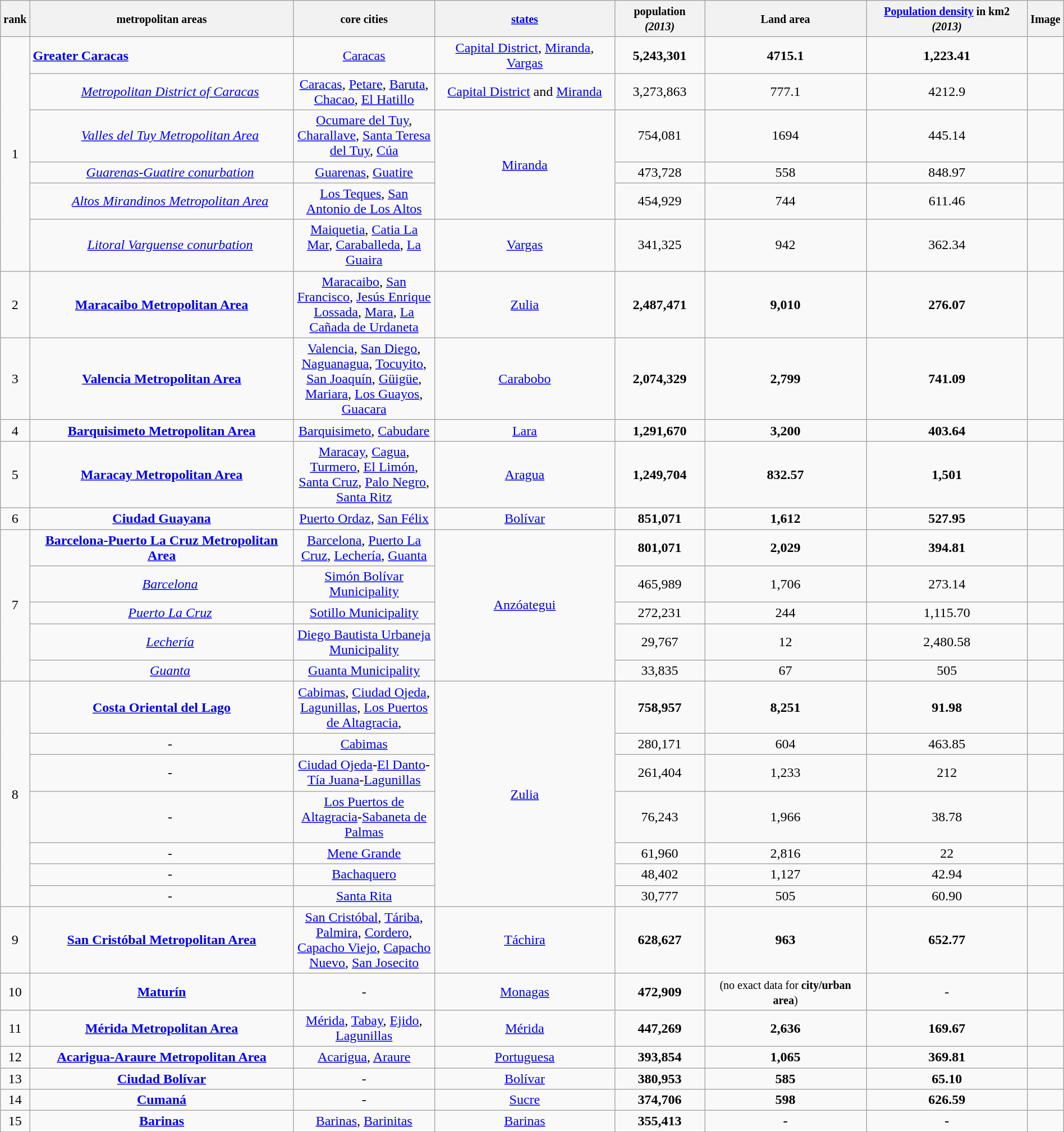<table class="wikitable sortable" style="margin: 0 auto; border-collapse: collapse; text-align: center; empty-cells:show; clear: both;">
<tr bgcolor=#DDDDDD>
<th><small>rank<br></small></th>
<th><small>metropolitan areas<br></small></th>
<th><small>core cities<br></small></th>
<th><small><a href='#'>states</a><br></small></th>
<th><small>population <em>(2013)</em></small></th>
<th><small>Land area </small></th>
<th><small><a href='#'>Population density</a> in km2 <em>(2013)</em></small></th>
<th><small>Image</small></th>
</tr>
<tr>
<td align="center" rowspan="6">1</td>
<td style="text-align:left"><strong><a href='#'>Greater Caracas</a></strong></td>
<td style="text-align:center" width="160px"><a href='#'>Caracas</a></td>
<td style="text-align:center" rowspan="1"> <a href='#'>Capital District</a>,  <a href='#'>Miranda</a>,  <a href='#'>Vargas</a></td>
<td><strong>5,243,301</strong></td>
<td><strong>4715.1</strong></td>
<td><strong>1,223.41</strong></td>
<td></td>
</tr>
<tr>
<td align=center style="text-indent:20px"><em><a href='#'>Metropolitan District of Caracas</a></em></td>
<td style="text-align:center"><a href='#'>Caracas</a>, <a href='#'>Petare</a>, <a href='#'>Baruta</a>, <a href='#'>Chacao</a>, <a href='#'>El Hatillo</a></td>
<td style="text-align:center"> <a href='#'>Capital District</a> and  <a href='#'>Miranda</a></td>
<td>3,273,863</td>
<td>777.1</td>
<td>4212.9</td>
<td></td>
</tr>
<tr>
<td align=center style="text-indent:20px"><em><a href='#'>Valles del Tuy Metropolitan Area</a></em></td>
<td style="text-align:center"><a href='#'>Ocumare del Tuy</a>, <a href='#'>Charallave</a>, <a href='#'>Santa Teresa del Tuy</a>, <a href='#'>Cúa</a></td>
<td style="text-align:center" rowspan="3"> <a href='#'>Miranda</a></td>
<td>754,081</td>
<td>1694</td>
<td>445.14</td>
<td></td>
</tr>
<tr>
<td align=center style="text-indent:20px"><em><a href='#'>Guarenas-Guatire conurbation</a></em></td>
<td style="text-align:center"><a href='#'>Guarenas</a>, <a href='#'>Guatire</a></td>
<td>473,728</td>
<td>558</td>
<td>848.97</td>
<td></td>
</tr>
<tr>
<td align=center style="text-indent:20px"><em><a href='#'>Altos Mirandinos Metropolitan Area</a></em></td>
<td style="text-align:center"><a href='#'>Los Teques</a>, <a href='#'>San Antonio de Los Altos</a></td>
<td>454,929</td>
<td>744</td>
<td>611.46</td>
<td></td>
</tr>
<tr>
<td align=center style="text-indent:20px"><em><a href='#'>Litoral Varguense conurbation</a></em></td>
<td style="text-align:center"><a href='#'>Maiquetia</a>, <a href='#'>Catia La Mar</a>, <a href='#'>Caraballeda</a>, <a href='#'>La Guaira</a></td>
<td style="text-align:center"> <a href='#'>Vargas</a></td>
<td>341,325</td>
<td>942</td>
<td>362.34</td>
<td></td>
</tr>
<tr>
<td>2</td>
<td style="text-align:center"><strong><a href='#'>Maracaibo Metropolitan Area</a></strong></td>
<td style="text-align:center"><a href='#'>Maracaibo</a>, <a href='#'>San Francisco</a>, <a href='#'>Jesús Enrique Lossada</a>, <a href='#'>Mara</a>, <a href='#'>La Cañada de Urdaneta</a></td>
<td> <a href='#'>Zulia</a></td>
<td><strong>2,487,471</strong></td>
<td><strong>9,010</strong></td>
<td><strong>276.07</strong></td>
<td></td>
</tr>
<tr>
<td>3</td>
<td style="text-align:center"><strong><a href='#'>Valencia Metropolitan Area</a></strong></td>
<td style="text-align:center"><a href='#'>Valencia</a>, <a href='#'>San Diego</a>, <a href='#'>Naguanagua</a>, <a href='#'>Tocuyito</a>, <a href='#'>San Joaquín</a>, <a href='#'>Güigüe</a>, <a href='#'>Mariara</a>, <a href='#'>Los Guayos</a>, <a href='#'>Guacara</a></td>
<td> <a href='#'>Carabobo</a></td>
<td><strong>2,074,329</strong></td>
<td><strong>2,799</strong></td>
<td><strong>741.09</strong></td>
<td></td>
</tr>
<tr>
<td>4</td>
<td style="text-align:center"><strong><a href='#'>Barquisimeto Metropolitan Area</a></strong></td>
<td style="text-align:center"><a href='#'>Barquisimeto</a>, <a href='#'>Cabudare</a></td>
<td> <a href='#'>Lara</a></td>
<td><strong>1,291,670</strong></td>
<td><strong>3,200</strong></td>
<td><strong>403.64</strong></td>
<td></td>
</tr>
<tr>
<td>5</td>
<td style="text-align:center"><strong><a href='#'>Maracay Metropolitan Area</a></strong></td>
<td style="text-align:center"><a href='#'>Maracay</a>, <a href='#'>Cagua</a>, <a href='#'>Turmero</a>, <a href='#'>El Limón</a>, <a href='#'>Santa Cruz</a>, <a href='#'>Palo Negro</a>, <a href='#'>Santa Ritz</a></td>
<td> <a href='#'>Aragua</a></td>
<td><strong>1,249,704</strong></td>
<td><strong>832.57</strong></td>
<td><strong>1,501</strong></td>
<td></td>
</tr>
<tr>
<td>6</td>
<td style="text-align:center"><strong><a href='#'>Ciudad Guayana</a></strong></td>
<td style="text-align:center"><a href='#'>Puerto Ordaz</a>, <a href='#'>San Félix</a></td>
<td> <a href='#'>Bolívar</a></td>
<td><strong>851,071</strong></td>
<td><strong>1,612</strong></td>
<td><strong>527.95</strong></td>
<td></td>
</tr>
<tr>
<td align="center" rowspan="5">7</td>
<td style="text-align:center"><strong><a href='#'>Barcelona-Puerto La Cruz Metropolitan Area</a> </strong></td>
<td style="text-align:center"><a href='#'>Barcelona</a>, <a href='#'>Puerto La Cruz</a>, <a href='#'>Lechería</a>, <a href='#'>Guanta</a></td>
<td align="center" rowspan="5"> <a href='#'>Anzóategui</a></td>
<td><strong>801,071</strong></td>
<td><strong>2,029</strong></td>
<td><strong>394.81</strong></td>
<td></td>
</tr>
<tr>
<td align=center style="text-indent:20px"><em><a href='#'>Barcelona</a></em></td>
<td style="text-align:center"><a href='#'>Simón Bolívar Municipality</a></td>
<td>465,989</td>
<td>1,706</td>
<td>273.14</td>
<td></td>
</tr>
<tr>
<td align=center style="text-indent:20px"><em><a href='#'>Puerto La Cruz</a></em></td>
<td style="text-align:center"><a href='#'>Sotillo Municipality</a></td>
<td>272,231</td>
<td>244</td>
<td>1,115.70</td>
<td></td>
</tr>
<tr>
<td align=center style="text-indent:20px"><em><a href='#'>Lechería</a></em></td>
<td style="text-align:center"><a href='#'>Diego Bautista Urbaneja Municipality</a></td>
<td>29,767</td>
<td>12</td>
<td>2,480.58</td>
<td></td>
</tr>
<tr>
<td align=center style="text-indent:20px"><em><a href='#'>Guanta</a></em></td>
<td style="text-align:center"><a href='#'>Guanta Municipality</a></td>
<td>33,835</td>
<td>67</td>
<td>505</td>
<td></td>
</tr>
<tr>
<td align="center" rowspan="7">8</td>
<td style="text-align:center"><strong><a href='#'>Costa Oriental del Lago</a></strong></td>
<td style="text-align:center"><a href='#'>Cabimas</a>, <a href='#'>Ciudad Ojeda</a>, <a href='#'>Lagunillas</a>, <a href='#'>Los Puertos de Altagracia</a>,</td>
<td align="center" rowspan="7"> <a href='#'>Zulia</a></td>
<td><strong>758,957</strong></td>
<td><strong>8,251</strong></td>
<td><strong>91.98</strong></td>
<td></td>
</tr>
<tr>
<td align=center style="text-indent:20px">-</td>
<td style="text-align:center"><a href='#'>Cabimas</a></td>
<td>280,171</td>
<td>604</td>
<td>463.85</td>
<td></td>
</tr>
<tr>
<td align=center style="text-indent:20px">-</td>
<td style="text-align:center"><a href='#'>Ciudad Ojeda</a>-<a href='#'>El Danto</a>-<a href='#'>Tía Juana</a>-<a href='#'>Lagunillas</a></td>
<td>261,404</td>
<td>1,233</td>
<td>212</td>
<td></td>
</tr>
<tr>
<td align=center style="text-indent:20px">-</td>
<td style="text-align:center"><a href='#'>Los Puertos de Altagracia</a>-<a href='#'>Sabaneta de Palmas</a></td>
<td>76,243</td>
<td>1,966</td>
<td>38.78</td>
<td></td>
</tr>
<tr>
<td align=center style="text-indent:20px">-</td>
<td style="text-align:center"><a href='#'>Mene Grande</a></td>
<td>61,960</td>
<td>2,816</td>
<td>22</td>
<td></td>
</tr>
<tr>
<td align=center style="text-indent:20px">-</td>
<td style="text-align:center"><a href='#'>Bachaquero</a></td>
<td>48,402</td>
<td>1,127</td>
<td>42.94</td>
<td></td>
</tr>
<tr>
<td align=center style="text-indent:20px">-</td>
<td style="text-align:center"><a href='#'>Santa Rita</a></td>
<td>30,777</td>
<td>505</td>
<td>60.90</td>
<td></td>
</tr>
<tr>
<td>9</td>
<td style="text-align:center"><strong><a href='#'>San Cristóbal Metropolitan Area</a></strong></td>
<td style="text-align:center"><a href='#'>San Cristóbal</a>, <a href='#'>Táriba</a>, <a href='#'>Palmira</a>, <a href='#'>Cordero</a>, <a href='#'>Capacho Viejo</a>, <a href='#'>Capacho Nuevo</a>, <a href='#'>San Josecito</a></td>
<td> <a href='#'>Táchira</a></td>
<td><strong>628,627</strong></td>
<td><strong>963</strong></td>
<td><strong>652.77</strong></td>
<td></td>
</tr>
<tr>
<td>10</td>
<td style="text-align:center"><strong><a href='#'>Maturín</a></strong></td>
<td style="text-align:center">-</td>
<td> <a href='#'>Monagas</a></td>
<td><strong>472,909</strong></td>
<td><small>(no exact data for <strong>city/urban area</strong>)</small></td>
<td>-</td>
<td></td>
</tr>
<tr>
<td>11</td>
<td style="text-align:center"><strong><a href='#'>Mérida Metropolitan Area</a></strong></td>
<td style="text-align:center"><a href='#'>Mérida</a>, <a href='#'>Tabay</a>, <a href='#'>Ejido</a>, <a href='#'>Lagunillas</a></td>
<td> <a href='#'>Mérida</a></td>
<td><strong>447,269</strong></td>
<td><strong>2,636</strong></td>
<td><strong>169.67</strong></td>
<td></td>
</tr>
<tr>
<td>12</td>
<td style="text-align:center"><strong><a href='#'>Acarigua-Araure Metropolitan Area</a> </strong></td>
<td style="text-align:center"><a href='#'>Acarigua</a>, <a href='#'>Araure</a></td>
<td> <a href='#'>Portuguesa</a></td>
<td><strong>393,854</strong></td>
<td><strong>1,065</strong></td>
<td><strong>369.81</strong></td>
<td></td>
</tr>
<tr>
<td>13</td>
<td style="text-align:center"><strong><a href='#'>Ciudad Bolívar</a></strong></td>
<td style="text-align:center">-</td>
<td> <a href='#'>Bolívar</a></td>
<td><strong>380,953</strong></td>
<td><strong>585</strong></td>
<td><strong>65.10</strong></td>
<td></td>
</tr>
<tr>
<td>14</td>
<td style="text-align:center"><strong><a href='#'>Cumaná</a></strong></td>
<td style="text-align:center">-</td>
<td> <a href='#'>Sucre</a></td>
<td><strong>374,706</strong></td>
<td><strong>598</strong></td>
<td><strong>626.59</strong></td>
<td></td>
</tr>
<tr>
<td>15</td>
<td style="text-align:center"><strong><a href='#'>Barinas</a> </strong></td>
<td style="text-align:center"><a href='#'>Barinas</a>, <a href='#'>Barinitas</a></td>
<td> <a href='#'>Barinas</a></td>
<td><strong>355,413</strong></td>
<td><strong>-</strong></td>
<td><strong>-</strong></td>
<td></td>
</tr>
<tr>
</tr>
</table>
